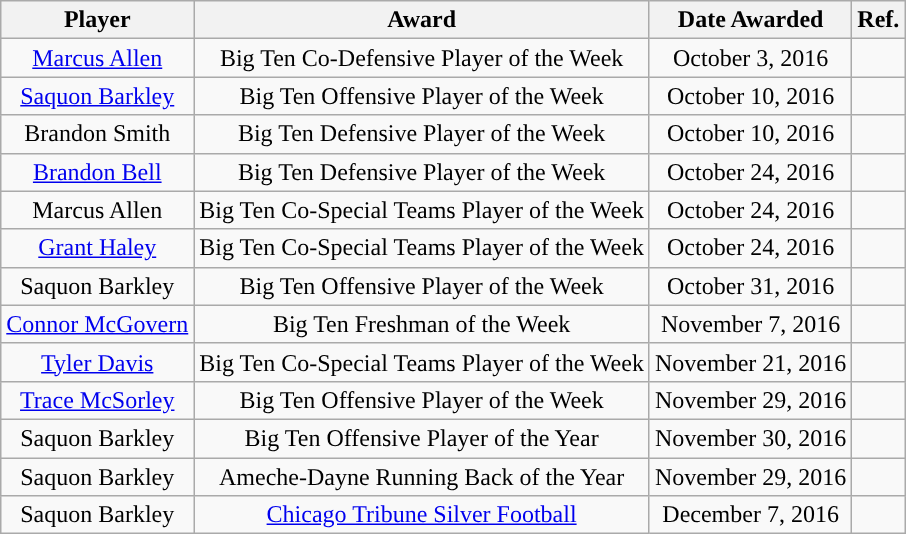<table class="wikitable sortable sortable" style="text-align: center">
<tr>
<th>Player</th>
<th>Award</th>
<th>Date Awarded</th>
<th>Ref.</th>
</tr>
<tr>
<td><a href='#'>Marcus Allen</a></td>
<td>Big Ten Co-Defensive Player of the Week</td>
<td>October 3, 2016</td>
<td></td>
</tr>
<tr>
<td><a href='#'>Saquon Barkley</a></td>
<td>Big Ten Offensive Player of the Week</td>
<td>October 10, 2016</td>
<td></td>
</tr>
<tr>
<td>Brandon Smith</td>
<td>Big Ten Defensive Player of the Week</td>
<td>October 10, 2016</td>
<td></td>
</tr>
<tr>
<td><a href='#'>Brandon Bell</a></td>
<td>Big Ten Defensive Player of the Week</td>
<td>October 24, 2016</td>
<td></td>
</tr>
<tr>
<td>Marcus Allen</td>
<td>Big Ten Co-Special Teams Player of the Week</td>
<td>October 24, 2016</td>
<td></td>
</tr>
<tr>
<td><a href='#'>Grant Haley</a></td>
<td>Big Ten Co-Special Teams Player of the Week</td>
<td>October 24, 2016</td>
<td></td>
</tr>
<tr>
<td>Saquon Barkley</td>
<td>Big Ten Offensive Player of the Week</td>
<td>October 31, 2016</td>
<td></td>
</tr>
<tr>
<td><a href='#'>Connor McGovern</a></td>
<td>Big Ten Freshman of the Week</td>
<td>November 7, 2016</td>
<td></td>
</tr>
<tr>
<td><a href='#'>Tyler Davis</a></td>
<td>Big Ten Co-Special Teams Player of the Week</td>
<td>November 21, 2016</td>
<td></td>
</tr>
<tr>
<td><a href='#'>Trace McSorley</a></td>
<td>Big Ten Offensive Player of the Week</td>
<td>November 29, 2016</td>
<td></td>
</tr>
<tr>
<td>Saquon Barkley</td>
<td>Big Ten Offensive Player of the Year</td>
<td>November 30, 2016</td>
<td></td>
</tr>
<tr>
<td>Saquon Barkley</td>
<td>Ameche-Dayne Running Back of the Year</td>
<td>November 29, 2016</td>
<td></td>
</tr>
<tr>
<td>Saquon Barkley</td>
<td><a href='#'>Chicago Tribune Silver Football</a></td>
<td>December 7, 2016</td>
<td></td>
</tr>
</table>
